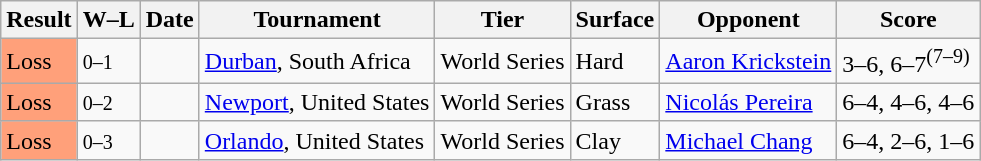<table class="sortable wikitable">
<tr>
<th>Result</th>
<th class="unsortable">W–L</th>
<th>Date</th>
<th>Tournament</th>
<th>Tier</th>
<th>Surface</th>
<th>Opponent</th>
<th class="unsortable">Score</th>
</tr>
<tr>
<td style="background:#ffa07a;">Loss</td>
<td><small>0–1</small></td>
<td><a href='#'></a></td>
<td><a href='#'>Durban</a>, South Africa</td>
<td>World Series</td>
<td>Hard</td>
<td> <a href='#'>Aaron Krickstein</a></td>
<td>3–6, 6–7<sup>(7–9)</sup></td>
</tr>
<tr>
<td style="background:#ffa07a;">Loss</td>
<td><small>0–2</small></td>
<td><a href='#'></a></td>
<td><a href='#'>Newport</a>, United States</td>
<td>World Series</td>
<td>Grass</td>
<td> <a href='#'>Nicolás Pereira</a></td>
<td>6–4, 4–6, 4–6</td>
</tr>
<tr>
<td style="background:#ffa07a;">Loss</td>
<td><small>0–3</small></td>
<td><a href='#'></a></td>
<td><a href='#'>Orlando</a>, United States</td>
<td>World Series</td>
<td>Clay</td>
<td> <a href='#'>Michael Chang</a></td>
<td>6–4, 2–6, 1–6</td>
</tr>
</table>
